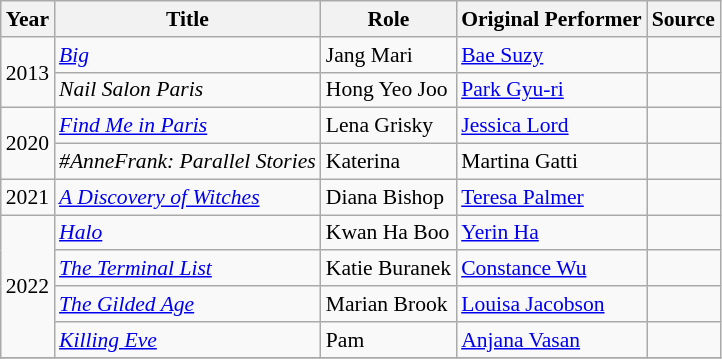<table class="wikitable" style="font-size: 90%;">
<tr>
<th>Year</th>
<th>Title</th>
<th>Role</th>
<th>Original Performer</th>
<th>Source</th>
</tr>
<tr>
<td rowspan="2">2013</td>
<td><em><a href='#'>Big</a></em></td>
<td>Jang Mari</td>
<td><a href='#'>Bae Suzy</a></td>
<td></td>
</tr>
<tr>
<td><em>Nail Salon Paris</em></td>
<td>Hong Yeo Joo</td>
<td><a href='#'>Park Gyu-ri</a></td>
<td></td>
</tr>
<tr>
<td rowspan="2">2020</td>
<td><em><a href='#'>Find Me in Paris</a></em></td>
<td>Lena Grisky</td>
<td><a href='#'>Jessica Lord</a></td>
<td></td>
</tr>
<tr>
<td><em>#AnneFrank: Parallel Stories</em></td>
<td>Katerina</td>
<td>Martina Gatti</td>
<td></td>
</tr>
<tr>
<td rowspan="1">2021</td>
<td><em><a href='#'>A Discovery of Witches</a></em></td>
<td>Diana Bishop</td>
<td><a href='#'>Teresa Palmer</a></td>
<td></td>
</tr>
<tr>
<td rowspan="4">2022</td>
<td><em><a href='#'>Halo</a></em></td>
<td>Kwan Ha Boo</td>
<td><a href='#'>Yerin Ha</a></td>
<td></td>
</tr>
<tr>
<td><em><a href='#'>The Terminal List</a></em></td>
<td>Katie Buranek</td>
<td><a href='#'>Constance Wu</a></td>
<td></td>
</tr>
<tr>
<td><em><a href='#'>The Gilded Age</a></em></td>
<td>Marian Brook</td>
<td><a href='#'>Louisa Jacobson</a></td>
<td></td>
</tr>
<tr>
<td><em><a href='#'>Killing Eve</a></em></td>
<td>Pam</td>
<td><a href='#'>Anjana Vasan</a></td>
<td></td>
</tr>
<tr>
</tr>
</table>
